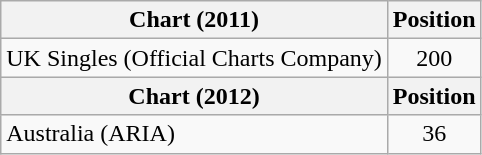<table class="wikitable plainrowheaders">
<tr>
<th>Chart (2011)</th>
<th>Position</th>
</tr>
<tr>
<td>UK Singles (Official Charts Company)</td>
<td style="text-align:center;">200</td>
</tr>
<tr>
<th>Chart (2012)</th>
<th>Position</th>
</tr>
<tr>
<td>Australia (ARIA)</td>
<td style="text-align: center;">36</td>
</tr>
</table>
